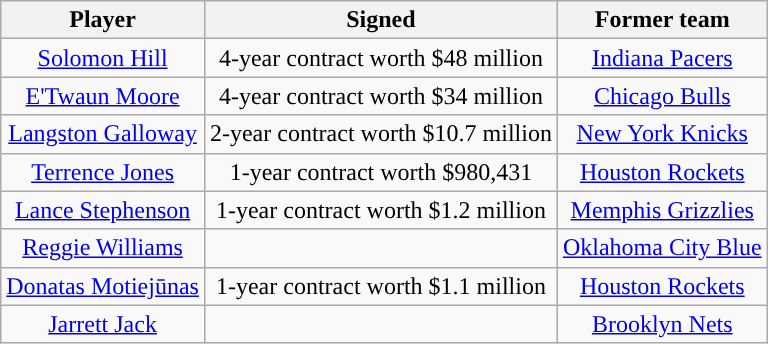<table class="wikitable sortable sortable" style="text-align: center">
<tr>
<th>Player</th>
<th>Signed</th>
<th>Former team</th>
</tr>
<tr style="text-align: center">
<td><a href='#'>Solomon Hill</a></td>
<td>4-year contract worth $48 million</td>
<td><a href='#'>Indiana Pacers</a></td>
</tr>
<tr style="text-align: center">
<td><a href='#'>E'Twaun Moore</a></td>
<td>4-year contract worth $34 million</td>
<td><a href='#'>Chicago Bulls</a></td>
</tr>
<tr style="text-align: center">
<td><a href='#'>Langston Galloway</a></td>
<td>2-year contract worth $10.7 million</td>
<td><a href='#'>New York Knicks</a></td>
</tr>
<tr style="text-align: center">
<td><a href='#'>Terrence Jones</a></td>
<td>1-year contract worth $980,431</td>
<td><a href='#'>Houston Rockets</a></td>
</tr>
<tr style="text-align: center">
<td><a href='#'>Lance Stephenson</a></td>
<td>1-year contract worth $1.2 million</td>
<td><a href='#'>Memphis Grizzlies</a></td>
</tr>
<tr style="text-align: center">
<td><a href='#'>Reggie Williams</a></td>
<td></td>
<td><a href='#'>Oklahoma City Blue</a></td>
</tr>
<tr style="text-align: center">
<td><a href='#'>Donatas Motiejūnas</a></td>
<td>1-year contract worth $1.1 million</td>
<td><a href='#'>Houston Rockets</a></td>
</tr>
<tr style="text-align: center">
<td><a href='#'>Jarrett Jack</a></td>
<td></td>
<td><a href='#'>Brooklyn Nets</a></td>
</tr>
</table>
